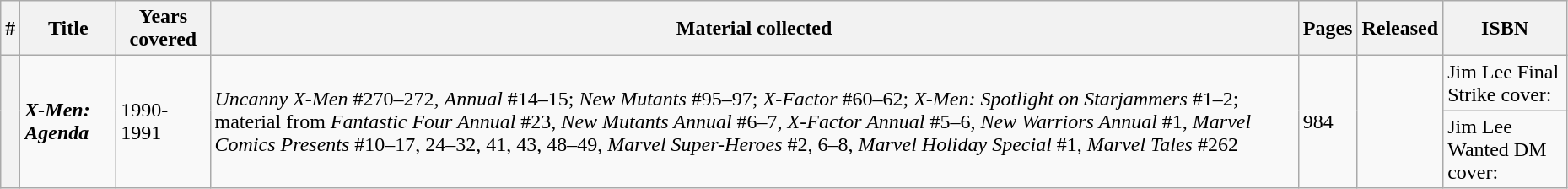<table class="wikitable sortable" width="98%">
<tr>
<th width="4px">#</th>
<th>Title</th>
<th>Years covered</th>
<th>Material collected</th>
<th>Pages</th>
<th>Released</th>
<th class="unsortable">ISBN</th>
</tr>
<tr>
<th rowspan="2"></th>
<td rowspan="2"><strong><em>X-Men:  Agenda</em></strong></td>
<td rowspan="2">1990-1991</td>
<td rowspan="2"><em>Uncanny X-Men</em> #270–272, <em>Annual</em> #14–15; <em>New Mutants</em> #95–97; <em>X-Factor</em> #60–62; <em>X-Men: Spotlight on Starjammers</em> #1–2; material from <em>Fantastic Four Annual</em> #23, <em>New Mutants Annual</em> #6–7, <em>X-Factor Annual</em> #5–6, <em>New Warriors Annual</em> #1, <em>Marvel Comics Presents</em> #10–17, 24–32, 41, 43, 48–49, <em>Marvel Super-Heroes</em> #2, 6–8, <em>Marvel Holiday Special</em> #1, <em>Marvel Tales</em> #262</td>
<td rowspan="2">984</td>
<td rowspan="2"></td>
<td>Jim Lee Final Strike cover: </td>
</tr>
<tr>
<td>Jim Lee Wanted DM cover: </td>
</tr>
</table>
